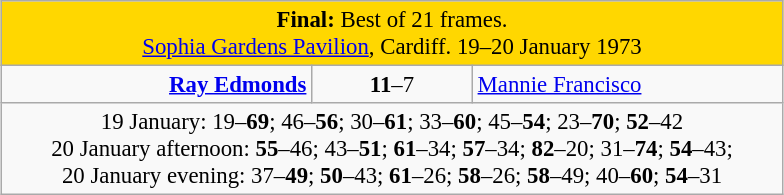<table class="wikitable" style="font-size: 95%; margin: 1em auto 1em auto;">
<tr>
<td colspan="3" align="center" bgcolor="#ffd700"><strong>Final:</strong> Best of 21 frames.<br><a href='#'>Sophia Gardens Pavilion</a>, Cardiff. 19–20 January 1973</td>
</tr>
<tr>
<td width="200" align="right"><strong><a href='#'>Ray Edmonds</a></strong> <br></td>
<td width="100" align="center"><strong>11</strong>–7</td>
<td width="200"><a href='#'>Mannie Francisco</a> <br></td>
</tr>
<tr>
<td colspan="3" align="center" style="font-size: 100%">19 January: 19–<strong>69</strong>; 46–<strong>56</strong>; 30–<strong>61</strong>; 33–<strong>60</strong>; 45–<strong>54</strong>; 23–<strong>70</strong>; <strong>52</strong>–42<br>20 January afternoon: <strong>55</strong>–46; 43–<strong>51</strong>; <strong>61</strong>–34; <strong>57</strong>–34; <strong>82</strong>–20; 31–<strong>74</strong>; <strong>54</strong>–43;<br>20 January evening: 37–<strong>49</strong>; <strong>50</strong>–43; <strong>61</strong>–26; <strong>58</strong>–26; <strong>58</strong>–49; 40–<strong>60</strong>; <strong>54</strong>–31</td>
</tr>
</table>
